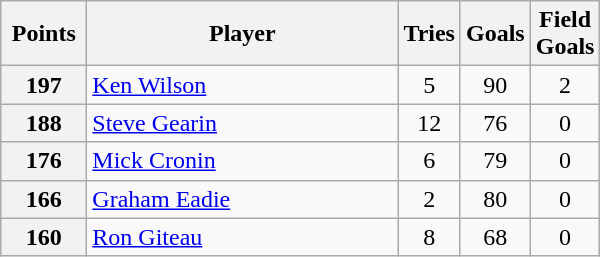<table class="wikitable" style="text-align:left;">
<tr>
<th width=50>Points</th>
<th width=200>Player</th>
<th width=30>Tries</th>
<th width=30>Goals</th>
<th width=30>Field Goals</th>
</tr>
<tr>
<th>197</th>
<td> <a href='#'>Ken Wilson</a></td>
<td align=center>5</td>
<td align=center>90</td>
<td align=center>2</td>
</tr>
<tr>
<th>188</th>
<td> <a href='#'>Steve Gearin</a></td>
<td align=center>12</td>
<td align=center>76</td>
<td align=center>0</td>
</tr>
<tr>
<th>176</th>
<td> <a href='#'>Mick Cronin</a></td>
<td align=center>6</td>
<td align=center>79</td>
<td align=center>0</td>
</tr>
<tr>
<th>166</th>
<td> <a href='#'>Graham Eadie</a></td>
<td align=center>2</td>
<td align=center>80</td>
<td align=center>0</td>
</tr>
<tr>
<th>160</th>
<td> <a href='#'>Ron Giteau</a></td>
<td align=center>8</td>
<td align=center>68</td>
<td align=center>0</td>
</tr>
</table>
